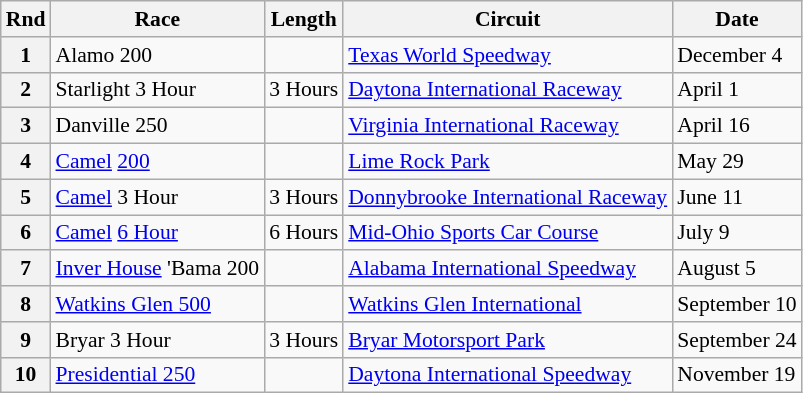<table class="wikitable" style="font-size: 90%;">
<tr>
<th>Rnd</th>
<th>Race</th>
<th>Length</th>
<th>Circuit</th>
<th>Date</th>
</tr>
<tr>
<th>1</th>
<td>Alamo 200</td>
<td></td>
<td><a href='#'>Texas World Speedway</a></td>
<td>December 4</td>
</tr>
<tr>
<th>2</th>
<td>Starlight 3 Hour</td>
<td>3 Hours</td>
<td><a href='#'>Daytona International Raceway</a></td>
<td>April 1</td>
</tr>
<tr>
<th>3</th>
<td>Danville 250</td>
<td></td>
<td><a href='#'>Virginia International Raceway</a></td>
<td>April 16</td>
</tr>
<tr>
<th>4</th>
<td><a href='#'>Camel</a> <a href='#'>200</a></td>
<td></td>
<td><a href='#'>Lime Rock Park</a></td>
<td>May 29</td>
</tr>
<tr>
<th>5</th>
<td><a href='#'>Camel</a> 3 Hour</td>
<td>3 Hours</td>
<td><a href='#'>Donnybrooke International Raceway</a></td>
<td>June 11</td>
</tr>
<tr>
<th>6</th>
<td><a href='#'>Camel</a> <a href='#'>6 Hour</a></td>
<td>6 Hours</td>
<td><a href='#'>Mid-Ohio Sports Car Course</a></td>
<td>July 9</td>
</tr>
<tr>
<th>7</th>
<td><a href='#'>Inver House</a> 'Bama 200</td>
<td></td>
<td><a href='#'>Alabama International Speedway</a></td>
<td>August 5</td>
</tr>
<tr>
<th>8</th>
<td><a href='#'>Watkins Glen 500</a></td>
<td></td>
<td><a href='#'>Watkins Glen International</a></td>
<td>September 10</td>
</tr>
<tr>
<th>9</th>
<td>Bryar 3 Hour</td>
<td>3 Hours</td>
<td><a href='#'>Bryar Motorsport Park</a></td>
<td>September 24</td>
</tr>
<tr>
<th>10</th>
<td><a href='#'>Presidential 250</a></td>
<td></td>
<td><a href='#'>Daytona International Speedway</a></td>
<td>November 19</td>
</tr>
</table>
